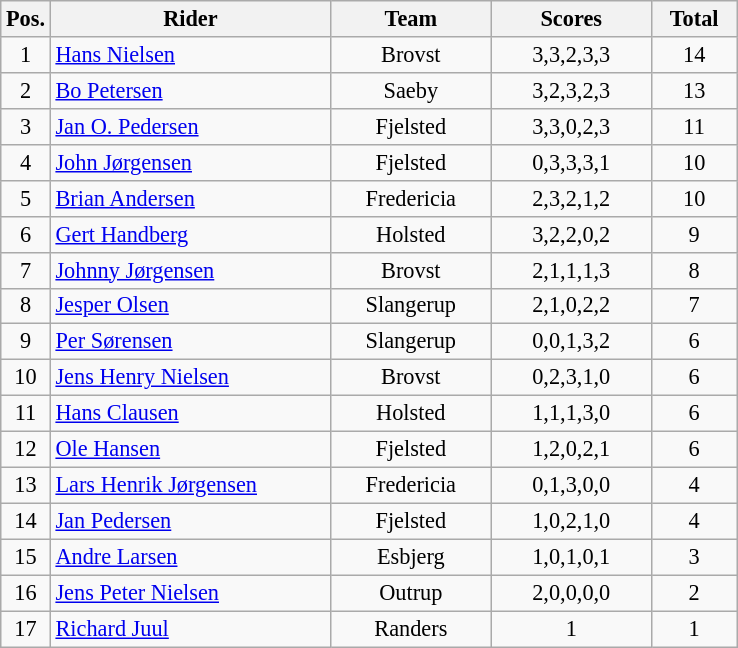<table class=wikitable style="font-size:93%;">
<tr>
<th width=25px>Pos.</th>
<th width=180px>Rider</th>
<th width=100px>Team</th>
<th width=100px>Scores</th>
<th width=50px>Total</th>
</tr>
<tr align=center>
<td>1</td>
<td align=left><a href='#'>Hans Nielsen</a></td>
<td>Brovst</td>
<td>3,3,2,3,3</td>
<td>14</td>
</tr>
<tr align=center>
<td>2</td>
<td align=left><a href='#'>Bo Petersen</a></td>
<td>Saeby</td>
<td>3,2,3,2,3</td>
<td>13</td>
</tr>
<tr align=center>
<td>3</td>
<td align=left><a href='#'>Jan O. Pedersen</a></td>
<td>Fjelsted</td>
<td>3,3,0,2,3</td>
<td>11</td>
</tr>
<tr align=center>
<td>4</td>
<td align=left><a href='#'>John Jørgensen</a></td>
<td>Fjelsted</td>
<td>0,3,3,3,1</td>
<td>10</td>
</tr>
<tr align=center>
<td>5</td>
<td align=left><a href='#'>Brian Andersen</a></td>
<td>Fredericia</td>
<td>2,3,2,1,2</td>
<td>10</td>
</tr>
<tr align=center>
<td>6</td>
<td align=left><a href='#'>Gert Handberg</a></td>
<td>Holsted</td>
<td>3,2,2,0,2</td>
<td>9</td>
</tr>
<tr align=center>
<td>7</td>
<td align=left><a href='#'>Johnny Jørgensen</a></td>
<td>Brovst</td>
<td>2,1,1,1,3</td>
<td>8</td>
</tr>
<tr align=center>
<td>8</td>
<td align=left><a href='#'>Jesper Olsen</a></td>
<td>Slangerup</td>
<td>2,1,0,2,2</td>
<td>7</td>
</tr>
<tr align=center>
<td>9</td>
<td align=left><a href='#'>Per Sørensen</a></td>
<td>Slangerup</td>
<td>0,0,1,3,2</td>
<td>6</td>
</tr>
<tr align=center>
<td>10</td>
<td align=left><a href='#'>Jens Henry Nielsen</a></td>
<td>Brovst</td>
<td>0,2,3,1,0</td>
<td>6</td>
</tr>
<tr align=center>
<td>11</td>
<td align=left><a href='#'>Hans Clausen</a></td>
<td>Holsted</td>
<td>1,1,1,3,0</td>
<td>6</td>
</tr>
<tr align=center>
<td>12</td>
<td align=left><a href='#'>Ole Hansen</a></td>
<td>Fjelsted</td>
<td>1,2,0,2,1</td>
<td>6</td>
</tr>
<tr align=center>
<td>13</td>
<td align=left><a href='#'>Lars Henrik Jørgensen</a></td>
<td>Fredericia</td>
<td>0,1,3,0,0</td>
<td>4</td>
</tr>
<tr align=center>
<td>14</td>
<td align=left><a href='#'>Jan Pedersen</a></td>
<td>Fjelsted</td>
<td>1,0,2,1,0</td>
<td>4</td>
</tr>
<tr align=center>
<td>15</td>
<td align=left><a href='#'>Andre Larsen</a></td>
<td>Esbjerg</td>
<td>1,0,1,0,1</td>
<td>3</td>
</tr>
<tr align=center>
<td>16</td>
<td align=left><a href='#'>Jens Peter Nielsen</a></td>
<td>Outrup</td>
<td>2,0,0,0,0</td>
<td>2</td>
</tr>
<tr align=center>
<td>17</td>
<td align=left><a href='#'>Richard Juul</a></td>
<td>Randers</td>
<td>1</td>
<td>1</td>
</tr>
</table>
